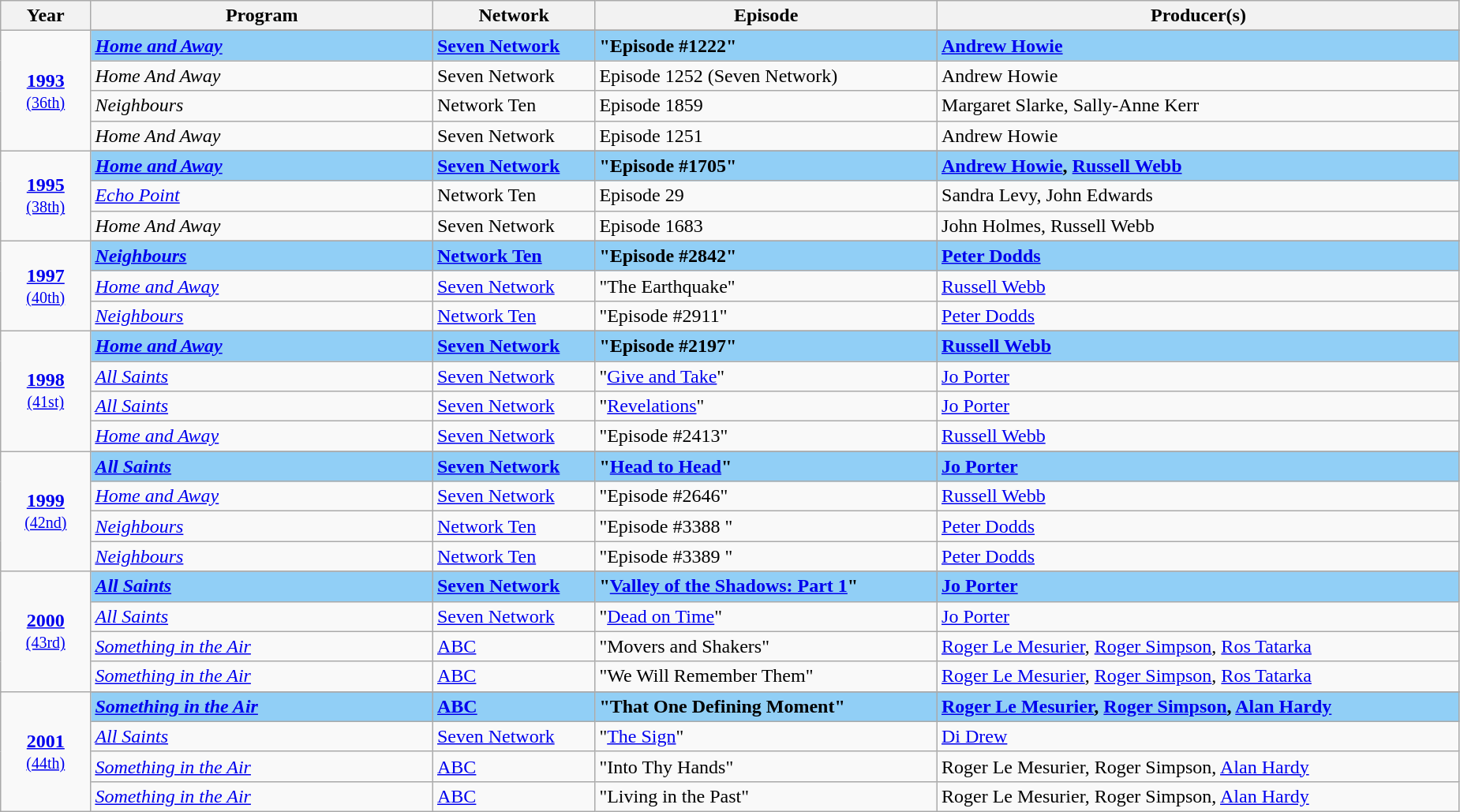<table class="sortable wikitable">
<tr>
<th width="5%">Year</th>
<th width="19%">Program</th>
<th width="9%">Network</th>
<th width="19%">Episode</th>
<th width="29%">Producer(s)</th>
</tr>
<tr>
<td rowspan=5 align="center"><strong><a href='#'>1993</a></strong><br><small><a href='#'>(36th)</a></small></td>
</tr>
<tr style="background:#91CFF6">
<td><strong><em><a href='#'>Home and Away</a></em></strong></td>
<td><strong><a href='#'>Seven Network</a></strong></td>
<td><strong>"Episode #1222"</strong></td>
<td><strong><a href='#'>Andrew Howie</a></strong></td>
</tr>
<tr>
<td><em>Home And Away</em></td>
<td>Seven Network</td>
<td>Episode 1252 (Seven Network)</td>
<td>Andrew Howie</td>
</tr>
<tr>
<td><em>Neighbours</em></td>
<td>Network Ten</td>
<td>Episode 1859</td>
<td>Margaret Slarke, Sally-Anne Kerr</td>
</tr>
<tr>
<td><em>Home And Away</em></td>
<td>Seven Network</td>
<td>Episode 1251</td>
<td>Andrew Howie</td>
</tr>
<tr>
<td rowspan=4 align="center"><strong><a href='#'>1995</a></strong><br><small><a href='#'>(38th)</a></small></td>
</tr>
<tr style="background:#91CFF6">
<td><strong><em><a href='#'>Home and Away</a></em></strong></td>
<td><strong><a href='#'>Seven Network</a></strong></td>
<td><strong>"Episode #1705"</strong></td>
<td><strong><a href='#'>Andrew Howie</a>, <a href='#'>Russell Webb</a></strong></td>
</tr>
<tr>
<td><em><a href='#'>Echo Point</a></em></td>
<td>Network Ten</td>
<td>Episode 29</td>
<td>Sandra Levy, John Edwards</td>
</tr>
<tr>
<td><em>Home And Away</em></td>
<td>Seven Network</td>
<td>Episode 1683</td>
<td>John Holmes, Russell Webb</td>
</tr>
<tr>
<td rowspan=4 align="center"><strong><a href='#'>1997</a></strong><br><small><a href='#'>(40th)</a></small></td>
</tr>
<tr style="background:#91CFF6">
<td><strong><em><a href='#'>Neighbours</a></em></strong></td>
<td><strong><a href='#'>Network Ten</a></strong></td>
<td><strong>"Episode #2842"</strong></td>
<td><strong><a href='#'>Peter Dodds</a></strong></td>
</tr>
<tr>
<td><em><a href='#'>Home and Away</a></em></td>
<td><a href='#'>Seven Network</a></td>
<td>"The Earthquake"</td>
<td><a href='#'>Russell Webb</a></td>
</tr>
<tr>
<td><em><a href='#'>Neighbours</a></em></td>
<td><a href='#'>Network Ten</a></td>
<td>"Episode #2911"</td>
<td><a href='#'>Peter Dodds</a></td>
</tr>
<tr>
<td rowspan=5 align="center"><strong><a href='#'>1998</a></strong><br><small><a href='#'>(41st)</a></small></td>
</tr>
<tr style="background:#91CFF6">
<td><strong><em><a href='#'>Home and Away</a></em></strong></td>
<td><strong><a href='#'>Seven Network</a></strong></td>
<td><strong>"Episode #2197"</strong></td>
<td><strong><a href='#'>Russell Webb</a></strong></td>
</tr>
<tr>
<td><em><a href='#'>All Saints</a></em></td>
<td><a href='#'>Seven Network</a></td>
<td>"<a href='#'>Give and Take</a>"</td>
<td><a href='#'>Jo Porter</a></td>
</tr>
<tr>
<td><em><a href='#'>All Saints</a></em></td>
<td><a href='#'>Seven Network</a></td>
<td>"<a href='#'>Revelations</a>"</td>
<td><a href='#'>Jo Porter</a></td>
</tr>
<tr>
<td><em><a href='#'>Home and Away</a></em></td>
<td><a href='#'>Seven Network</a></td>
<td>"Episode #2413"</td>
<td><a href='#'>Russell Webb</a></td>
</tr>
<tr>
<td rowspan=5 align="center"><strong><a href='#'>1999</a></strong><br><small><a href='#'>(42nd)</a></small></td>
</tr>
<tr style="background:#91CFF6">
<td><strong><em><a href='#'>All Saints</a></em></strong></td>
<td><strong><a href='#'>Seven Network</a></strong></td>
<td><strong>"<a href='#'>Head to Head</a>"</strong></td>
<td><strong><a href='#'>Jo Porter</a></strong></td>
</tr>
<tr>
<td><em><a href='#'>Home and Away</a></em></td>
<td><a href='#'>Seven Network</a></td>
<td>"Episode #2646"</td>
<td><a href='#'>Russell Webb</a></td>
</tr>
<tr>
<td><em><a href='#'>Neighbours</a></em></td>
<td><a href='#'>Network Ten</a></td>
<td>"Episode #3388 "</td>
<td><a href='#'>Peter Dodds</a></td>
</tr>
<tr>
<td><em><a href='#'>Neighbours</a></em></td>
<td><a href='#'>Network Ten</a></td>
<td>"Episode #3389 "</td>
<td><a href='#'>Peter Dodds</a></td>
</tr>
<tr>
<td rowspan=5 align="center"><strong><a href='#'>2000</a></strong><br><small><a href='#'>(43rd)</a></small></td>
</tr>
<tr style="background:#91CFF6">
<td><strong><em><a href='#'>All Saints</a></em></strong></td>
<td><strong><a href='#'>Seven Network</a></strong></td>
<td><strong>"<a href='#'>Valley of the Shadows: Part 1</a>"</strong></td>
<td><strong><a href='#'>Jo Porter</a></strong></td>
</tr>
<tr>
<td><em><a href='#'>All Saints</a></em></td>
<td><a href='#'>Seven Network</a></td>
<td>"<a href='#'>Dead on Time</a>"</td>
<td><a href='#'>Jo Porter</a></td>
</tr>
<tr>
<td><em><a href='#'>Something in the Air</a></em></td>
<td><a href='#'>ABC</a></td>
<td>"Movers and Shakers"</td>
<td><a href='#'>Roger Le Mesurier</a>, <a href='#'>Roger Simpson</a>, <a href='#'>Ros Tatarka</a></td>
</tr>
<tr>
<td><em><a href='#'>Something in the Air</a></em></td>
<td><a href='#'>ABC</a></td>
<td>"We Will Remember Them"</td>
<td><a href='#'>Roger Le Mesurier</a>, <a href='#'>Roger Simpson</a>, <a href='#'>Ros Tatarka</a></td>
</tr>
<tr>
<td rowspan=5 align="center"><strong><a href='#'>2001</a></strong><br><small><a href='#'>(44th)</a></small></td>
</tr>
<tr style="background:#91CFF6">
<td><strong><em><a href='#'>Something in the Air</a></em></strong></td>
<td><strong><a href='#'>ABC</a></strong></td>
<td><strong>"That One Defining Moment"</strong></td>
<td><strong><a href='#'>Roger Le Mesurier</a>, <a href='#'>Roger Simpson</a>, <a href='#'>Alan Hardy</a></strong></td>
</tr>
<tr>
<td><em><a href='#'>All Saints</a></em></td>
<td><a href='#'>Seven Network</a></td>
<td>"<a href='#'>The Sign</a>"</td>
<td><a href='#'>Di Drew</a></td>
</tr>
<tr>
<td><em><a href='#'>Something in the Air</a></em></td>
<td><a href='#'>ABC</a></td>
<td>"Into Thy Hands"</td>
<td>Roger Le Mesurier, Roger Simpson, <a href='#'>Alan Hardy</a></td>
</tr>
<tr>
<td><em><a href='#'>Something in the Air</a></em></td>
<td><a href='#'>ABC</a></td>
<td>"Living in the Past"</td>
<td>Roger Le Mesurier, Roger Simpson, <a href='#'>Alan Hardy</a></td>
</tr>
</table>
